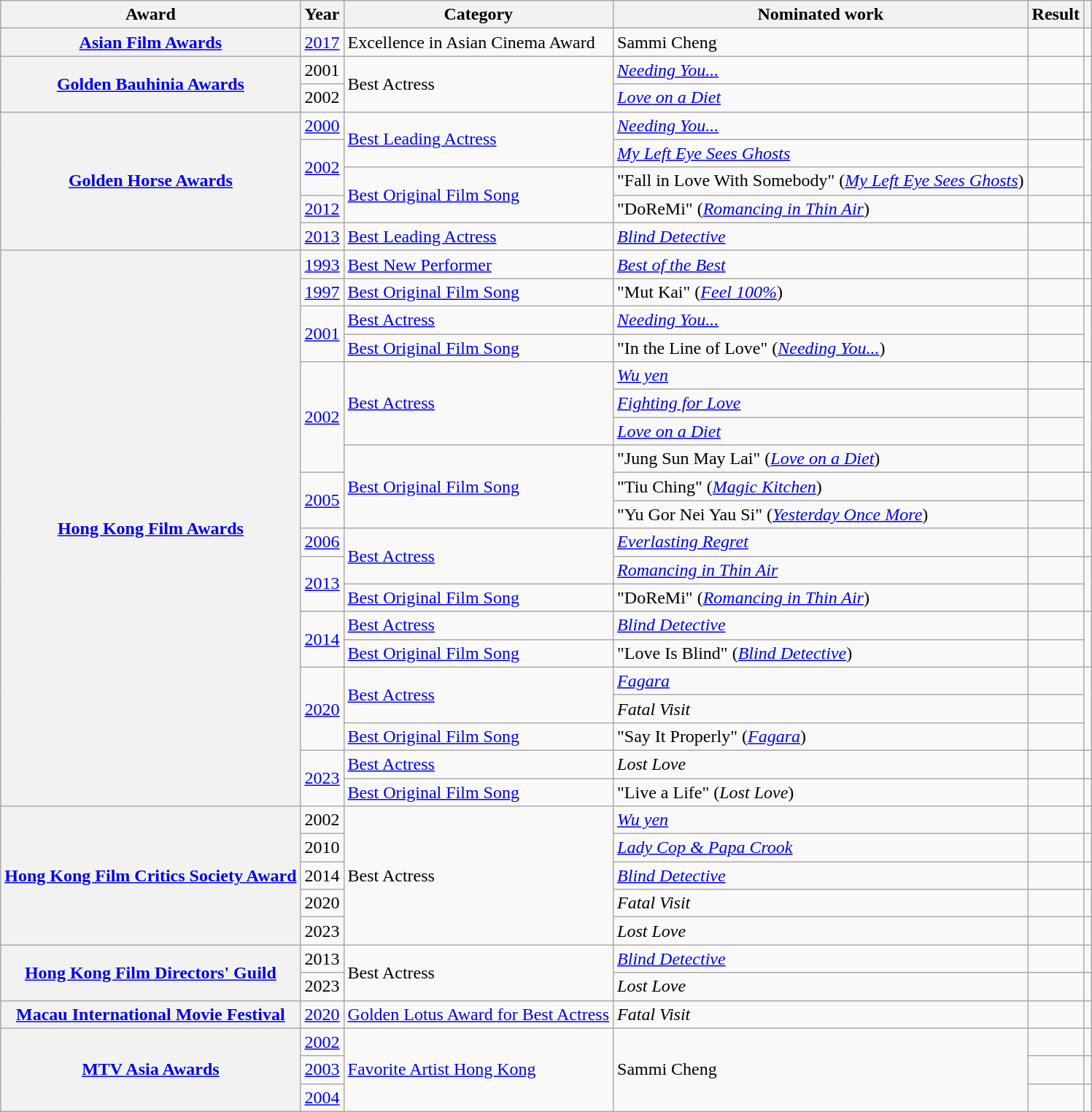<table class="wikitable plainrowheaders sortable">
<tr>
<th>Award</th>
<th>Year</th>
<th>Category</th>
<th>Nominated work</th>
<th>Result</th>
<th class=unsortable></th>
</tr>
<tr>
<th scope="row"><a href='#'>Asian Film Awards</a></th>
<td><a href='#'>2017</a></td>
<td>Excellence in Asian Cinema Award</td>
<td>Sammi Cheng</td>
<td></td>
<td></td>
</tr>
<tr>
<th scope="row" rowspan="2"><a href='#'>Golden Bauhinia Awards</a></th>
<td>2001</td>
<td rowspan="2">Best Actress</td>
<td><em><a href='#'>Needing You...</a></em></td>
<td></td>
<td></td>
</tr>
<tr>
<td>2002</td>
<td><em><a href='#'>Love on a Diet</a></em></td>
<td></td>
<td></td>
</tr>
<tr>
<th scope="row" rowspan="5"><a href='#'>Golden Horse Awards</a></th>
<td><a href='#'>2000</a></td>
<td rowspan="2"><a href='#'>Best Leading Actress</a></td>
<td><em><a href='#'>Needing You...</a></em></td>
<td></td>
<td></td>
</tr>
<tr>
<td rowspan="2"><a href='#'>2002</a></td>
<td><em><a href='#'>My Left Eye Sees Ghosts</a></em></td>
<td></td>
<td rowspan="2"></td>
</tr>
<tr>
<td rowspan="2"><a href='#'>Best Original Film Song</a></td>
<td>"Fall in Love With Somebody" (<em><a href='#'>My Left Eye Sees Ghosts</a></em>)</td>
<td></td>
</tr>
<tr>
<td><a href='#'>2012</a></td>
<td>"DoReMi" (<em><a href='#'>Romancing in Thin Air</a></em>)</td>
<td></td>
<td></td>
</tr>
<tr>
<td><a href='#'>2013</a></td>
<td><a href='#'>Best Leading Actress</a></td>
<td><em><a href='#'>Blind Detective</a></em></td>
<td></td>
<td></td>
</tr>
<tr>
<th scope="row" rowspan="20"><a href='#'>Hong Kong Film Awards</a></th>
<td><a href='#'>1993</a></td>
<td><a href='#'>Best New Performer</a></td>
<td><em><a href='#'>Best of the Best</a></em></td>
<td></td>
<td></td>
</tr>
<tr>
<td><a href='#'>1997</a></td>
<td><a href='#'>Best Original Film Song</a></td>
<td>"Mut Kai" (<em><a href='#'>Feel 100%</a></em>)</td>
<td></td>
<td></td>
</tr>
<tr>
<td rowspan="2"><a href='#'>2001</a></td>
<td><a href='#'>Best Actress</a></td>
<td><em><a href='#'>Needing You...</a></em></td>
<td></td>
<td rowspan="2"></td>
</tr>
<tr>
<td><a href='#'>Best Original Film Song</a></td>
<td>"In the Line of Love" (<em><a href='#'>Needing You...</a></em>)</td>
<td></td>
</tr>
<tr>
<td rowspan="4"><a href='#'>2002</a></td>
<td rowspan="3"><a href='#'>Best Actress</a></td>
<td><em><a href='#'>Wu yen</a></em></td>
<td></td>
<td rowspan="4"></td>
</tr>
<tr>
<td><em><a href='#'>Fighting for Love</a></em></td>
<td></td>
</tr>
<tr>
<td><em><a href='#'>Love on a Diet</a></em></td>
<td></td>
</tr>
<tr>
<td rowspan="3"><a href='#'>Best Original Film Song</a></td>
<td>"Jung Sun May Lai" (<em><a href='#'>Love on a Diet</a></em>)</td>
<td></td>
</tr>
<tr>
<td rowspan="2"><a href='#'>2005</a></td>
<td>"Tiu Ching" (<em><a href='#'>Magic Kitchen</a></em>)</td>
<td></td>
<td rowspan="2"></td>
</tr>
<tr>
<td>"Yu Gor Nei Yau Si" (<em><a href='#'>Yesterday Once More</a></em>)</td>
<td></td>
</tr>
<tr>
<td><a href='#'>2006</a></td>
<td rowspan="2"><a href='#'>Best Actress</a></td>
<td><em><a href='#'>Everlasting Regret</a></em></td>
<td></td>
<td></td>
</tr>
<tr>
<td rowspan="2"><a href='#'>2013</a></td>
<td><em><a href='#'>Romancing in Thin Air</a></em></td>
<td></td>
<td rowspan="2"></td>
</tr>
<tr>
<td><a href='#'>Best Original Film Song</a></td>
<td>"DoReMi" (<em><a href='#'>Romancing in Thin Air</a></em>)</td>
<td></td>
</tr>
<tr>
<td rowspan="2"><a href='#'>2014</a></td>
<td><a href='#'>Best Actress</a></td>
<td><em><a href='#'>Blind Detective</a></em></td>
<td></td>
<td rowspan="2"></td>
</tr>
<tr>
<td><a href='#'>Best Original Film Song</a></td>
<td>"Love Is Blind" (<em><a href='#'>Blind Detective</a></em>)</td>
<td></td>
</tr>
<tr>
<td rowspan="3"><a href='#'>2020</a></td>
<td rowspan="2"><a href='#'>Best Actress</a></td>
<td><em><a href='#'>Fagara</a></em></td>
<td></td>
<td rowspan="3"></td>
</tr>
<tr>
<td><em>Fatal Visit</em></td>
<td></td>
</tr>
<tr>
<td><a href='#'>Best Original Film Song</a></td>
<td>"Say It Properly" (<em><a href='#'>Fagara</a></em>)</td>
<td></td>
</tr>
<tr>
<td rowspan="2"><a href='#'>2023</a></td>
<td><a href='#'>Best Actress</a></td>
<td><em>Lost Love</em></td>
<td></td>
<td></td>
</tr>
<tr>
<td><a href='#'>Best Original Film Song</a></td>
<td>"Live a Life" (<em>Lost Love</em>)</td>
<td></td>
<td></td>
</tr>
<tr>
<th scope="row" rowspan="5"><a href='#'>Hong Kong Film Critics Society Award</a></th>
<td>2002</td>
<td rowspan="5">Best Actress</td>
<td><em><a href='#'>Wu yen</a></em></td>
<td></td>
<td></td>
</tr>
<tr>
<td>2010</td>
<td><em><a href='#'>Lady Cop & Papa Crook</a></em></td>
<td></td>
<td></td>
</tr>
<tr>
<td>2014</td>
<td><em><a href='#'>Blind Detective</a></em></td>
<td></td>
<td></td>
</tr>
<tr>
<td>2020</td>
<td><em>Fatal Visit</em></td>
<td></td>
<td></td>
</tr>
<tr>
<td>2023</td>
<td><em>Lost Love</em></td>
<td></td>
<td></td>
</tr>
<tr>
<th scope="row" rowspan="2"><a href='#'>Hong Kong Film Directors' Guild</a></th>
<td>2013</td>
<td rowspan="2">Best Actress</td>
<td><em><a href='#'>Blind Detective</a></em></td>
<td></td>
<td></td>
</tr>
<tr>
<td>2023</td>
<td><em>Lost Love</em></td>
<td></td>
<td></td>
</tr>
<tr>
<th scope="row"><a href='#'>Macau International Movie Festival</a></th>
<td><a href='#'>2020</a></td>
<td><a href='#'>Golden Lotus Award for Best Actress</a></td>
<td><em>Fatal Visit</em></td>
<td></td>
<td></td>
</tr>
<tr>
<th scope="row" rowspan="3"><a href='#'>MTV Asia Awards</a></th>
<td><a href='#'>2002</a></td>
<td rowspan="3"><a href='#'>Favorite Artist Hong Kong</a></td>
<td rowspan="3">Sammi Cheng</td>
<td></td>
<td></td>
</tr>
<tr>
<td><a href='#'>2003</a></td>
<td></td>
<td></td>
</tr>
<tr>
<td><a href='#'>2004</a></td>
<td></td>
<td></td>
</tr>
</table>
